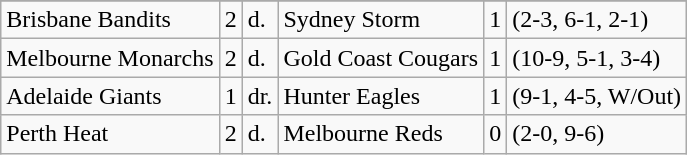<table class="wikitable">
<tr>
</tr>
<tr>
<td>Brisbane Bandits</td>
<td>2</td>
<td>d.</td>
<td>Sydney Storm</td>
<td>1</td>
<td>(2-3, 6-1, 2-1)</td>
</tr>
<tr>
<td>Melbourne Monarchs</td>
<td>2</td>
<td>d.</td>
<td>Gold Coast Cougars</td>
<td>1</td>
<td>(10-9, 5-1, 3-4)</td>
</tr>
<tr>
<td>Adelaide Giants</td>
<td>1</td>
<td>dr.</td>
<td>Hunter Eagles</td>
<td>1</td>
<td>(9-1, 4-5, W/Out)</td>
</tr>
<tr>
<td>Perth Heat</td>
<td>2</td>
<td>d.</td>
<td>Melbourne Reds</td>
<td>0</td>
<td>(2-0, 9-6)</td>
</tr>
</table>
